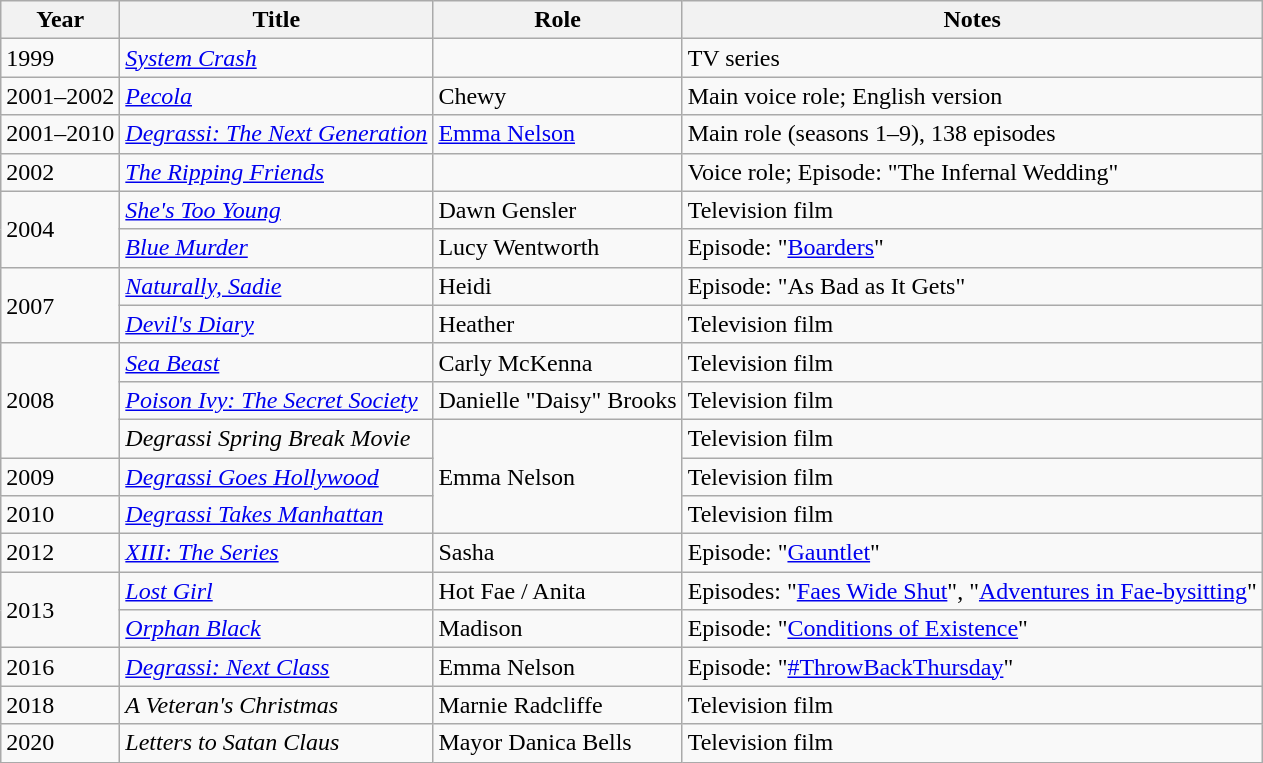<table class="wikitable sortable">
<tr>
<th>Year</th>
<th>Title</th>
<th>Role</th>
<th class="unsortable">Notes</th>
</tr>
<tr>
<td>1999</td>
<td><em><a href='#'>System Crash</a></em></td>
<td></td>
<td>TV series</td>
</tr>
<tr>
<td>2001–2002</td>
<td><em><a href='#'>Pecola</a></em></td>
<td>Chewy</td>
<td>Main voice role; English version</td>
</tr>
<tr>
<td>2001–2010</td>
<td><em><a href='#'>Degrassi: The Next Generation</a></em></td>
<td><a href='#'>Emma Nelson</a></td>
<td>Main role (seasons 1–9), 138 episodes</td>
</tr>
<tr>
<td>2002</td>
<td data-sort-value="Ripping Friends, The"><em><a href='#'>The Ripping Friends</a></em></td>
<td></td>
<td>Voice role; Episode: "The Infernal Wedding"</td>
</tr>
<tr>
<td rowspan="2">2004</td>
<td><em><a href='#'>She's Too Young</a></em></td>
<td>Dawn Gensler</td>
<td>Television film</td>
</tr>
<tr>
<td><em><a href='#'>Blue Murder</a></em></td>
<td>Lucy Wentworth</td>
<td>Episode: "<a href='#'>Boarders</a>"</td>
</tr>
<tr>
<td rowspan="2">2007</td>
<td><em><a href='#'>Naturally, Sadie</a></em></td>
<td>Heidi</td>
<td>Episode: "As Bad as It Gets"</td>
</tr>
<tr>
<td><em><a href='#'>Devil's Diary</a></em></td>
<td>Heather</td>
<td>Television film</td>
</tr>
<tr>
<td rowspan="3">2008</td>
<td><em><a href='#'>Sea Beast</a></em></td>
<td>Carly McKenna</td>
<td>Television film</td>
</tr>
<tr>
<td><em><a href='#'>Poison Ivy: The Secret Society</a></em></td>
<td>Danielle "Daisy" Brooks</td>
<td>Television film</td>
</tr>
<tr>
<td><em>Degrassi Spring Break Movie</em></td>
<td rowspan="3">Emma Nelson</td>
<td>Television film</td>
</tr>
<tr>
<td>2009</td>
<td><em><a href='#'>Degrassi Goes Hollywood</a></em></td>
<td>Television film</td>
</tr>
<tr>
<td>2010</td>
<td><em><a href='#'>Degrassi Takes Manhattan</a></em></td>
<td>Television film</td>
</tr>
<tr>
<td>2012</td>
<td><em><a href='#'>XIII: The Series</a></em></td>
<td>Sasha</td>
<td>Episode: "<a href='#'>Gauntlet</a>"</td>
</tr>
<tr>
<td rowspan="2">2013</td>
<td><em><a href='#'>Lost Girl</a></em></td>
<td>Hot Fae / Anita</td>
<td>Episodes: "<a href='#'>Faes Wide Shut</a>", "<a href='#'>Adventures in Fae-bysitting</a>"</td>
</tr>
<tr>
<td><em><a href='#'>Orphan Black</a></em></td>
<td>Madison</td>
<td>Episode: "<a href='#'>Conditions of Existence</a>"</td>
</tr>
<tr>
<td>2016</td>
<td><em><a href='#'>Degrassi: Next Class</a></em></td>
<td>Emma Nelson</td>
<td>Episode: "<a href='#'>#ThrowBackThursday</a>"</td>
</tr>
<tr>
<td>2018</td>
<td data-sort-value="Veteran's Christmas, A"><em>A Veteran's Christmas</em></td>
<td>Marnie Radcliffe</td>
<td>Television film</td>
</tr>
<tr>
<td>2020</td>
<td><em>Letters to Satan Claus</em></td>
<td>Mayor Danica Bells</td>
<td>Television film</td>
</tr>
</table>
